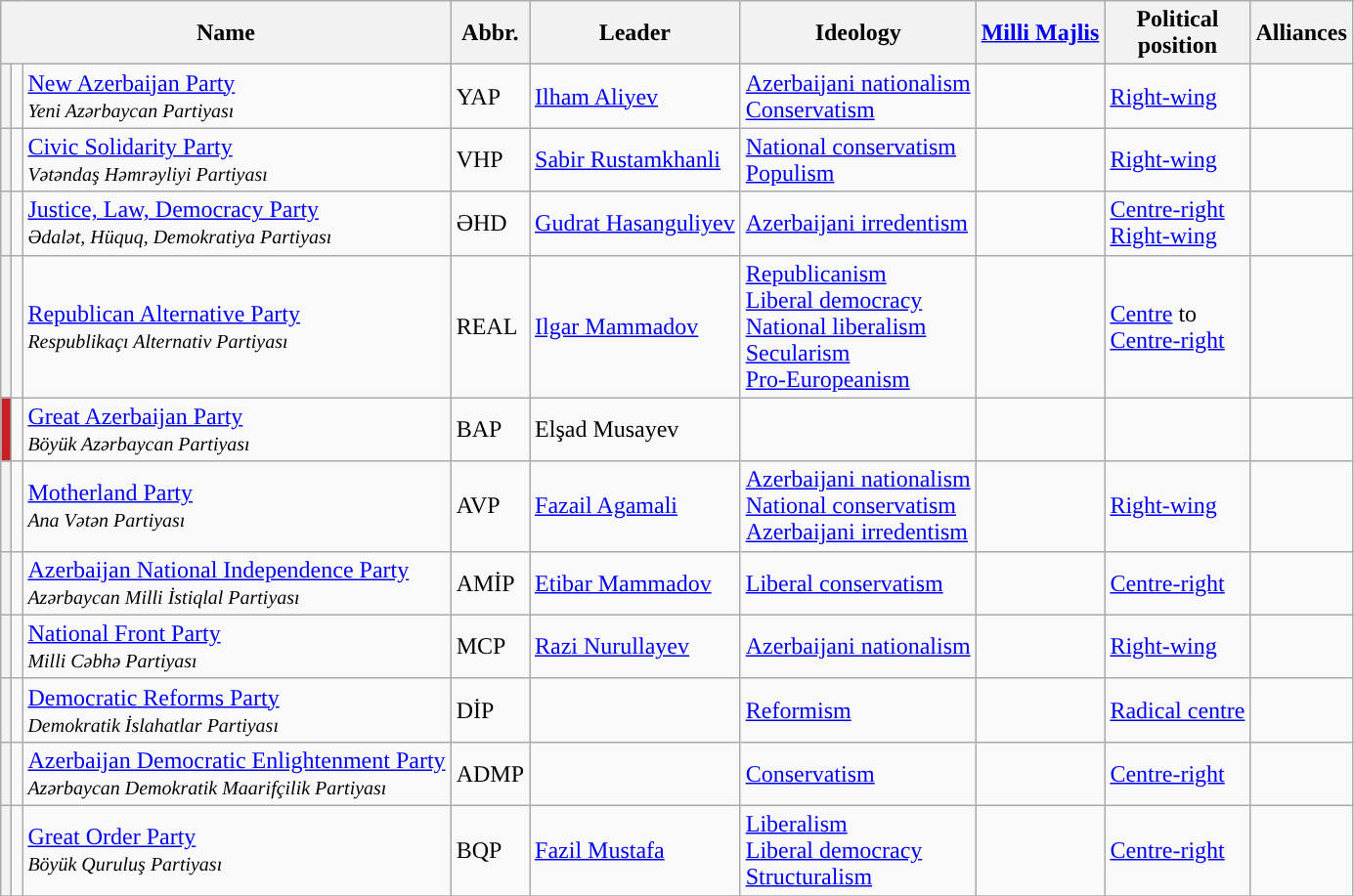<table class="wikitable sortable">
<tr ">
<th colspan=3>Name</th>
<th>Abbr.</th>
<th>Leader</th>
<th>Ideology</th>
<th><a href='#'>Milli Majlis</a></th>
<th>Political<br>position</th>
<th>Alliances</th>
</tr>
<tr>
<th style="background-color: "></th>
<td></td>
<td><a href='#'>New Azerbaijan Party</a><br><small><em>Yeni Azərbaycan Partiyası</em></small></td>
<td>YAP</td>
<td><a href='#'>Ilham Aliyev</a></td>
<td><a href='#'>Azerbaijani nationalism</a><br><a href='#'>Conservatism</a> <br></td>
<td></td>
<td><a href='#'>Right-wing</a></td>
<td></td>
</tr>
<tr>
<th style="background-color: "></th>
<td></td>
<td><a href='#'>Civic Solidarity Party</a><br><small><em>Vətəndaş Həmrəyliyi Partiyası</em></small></td>
<td>VHP</td>
<td><a href='#'>Sabir Rustamkhanli</a></td>
<td><a href='#'>National conservatism</a><br><a href='#'>Populism</a></td>
<td></td>
<td><a href='#'>Right-wing</a></td>
<td></td>
</tr>
<tr>
<th style="background-color: "></th>
<td></td>
<td><a href='#'>Justice, Law, Democracy Party</a><br><small><em>Ədalət, Hüquq, Demokratiya Partiyası</em></small></td>
<td>ƏHD</td>
<td><a href='#'>Gudrat Hasanguliyev</a></td>
<td><a href='#'>Azerbaijani irredentism</a></td>
<td></td>
<td><a href='#'>Centre-right</a><br><a href='#'>Right-wing</a></td>
<td></td>
</tr>
<tr>
<th style="background-color: "></th>
<td></td>
<td><a href='#'>Republican Alternative Party</a><br><small><em>Respublikaçı Alternativ Partiyası</em></small></td>
<td>REAL</td>
<td><a href='#'>Ilgar Mammadov</a></td>
<td><a href='#'>Republicanism</a><br><a href='#'>Liberal democracy</a><br><a href='#'>National liberalism</a><br><a href='#'>Secularism</a><br><a href='#'>Pro-Europeanism</a></td>
<td></td>
<td><a href='#'>Centre</a> to<br><a href='#'>Centre-right</a></td>
<td></td>
</tr>
<tr>
<th style="background-color: #C72127"></th>
<td></td>
<td><a href='#'>Great Azerbaijan Party</a><br><small><em>Böyük Azərbaycan Partiyası</em></small></td>
<td>BAP</td>
<td>Elşad Musayev</td>
<td></td>
<td></td>
<td></td>
<td></td>
</tr>
<tr>
<th style="background-color: "></th>
<td></td>
<td><a href='#'>Motherland Party</a><br><small><em>Ana Vətən Partiyası</em></small></td>
<td>AVP</td>
<td><a href='#'>Fazail Agamali</a></td>
<td><a href='#'>Azerbaijani nationalism</a><br><a href='#'>National conservatism</a><br><a href='#'>Azerbaijani irredentism</a></td>
<td></td>
<td><a href='#'>Right-wing</a></td>
<td></td>
</tr>
<tr>
<th style="background-color: "></th>
<td></td>
<td><a href='#'>Azerbaijan National Independence Party</a><br><small><em>Azərbaycan Milli İstiqlal Partiyası</em></small></td>
<td>AMİP</td>
<td><a href='#'>Etibar Mammadov</a></td>
<td><a href='#'>Liberal conservatism</a></td>
<td></td>
<td><a href='#'>Centre-right</a></td>
<td></td>
</tr>
<tr>
<th style="background-color: "></th>
<td></td>
<td><a href='#'>National Front Party</a><br><small><em>Milli Cəbhə Partiyası</em></small></td>
<td>MCP</td>
<td><a href='#'>Razi Nurullayev</a></td>
<td><a href='#'>Azerbaijani nationalism</a></td>
<td></td>
<td><a href='#'>Right-wing</a></td>
<td></td>
</tr>
<tr>
<th style="background-color: "></th>
<td></td>
<td><a href='#'>Democratic Reforms Party</a><br><small><em>Demokratik İslahatlar Partiyası</em></small></td>
<td>DİP</td>
<td></td>
<td><a href='#'>Reformism</a></td>
<td></td>
<td><a href='#'>Radical centre</a></td>
<td></td>
</tr>
<tr>
<th style="background-color: "></th>
<td></td>
<td><a href='#'>Azerbaijan Democratic Enlightenment Party</a><br><small><em>Azərbaycan Demokratik Maarifçilik Partiyası</em></small></td>
<td>ADMP</td>
<td></td>
<td><a href='#'>Conservatism</a></td>
<td></td>
<td><a href='#'>Centre-right</a></td>
<td></td>
</tr>
<tr>
<th style="background-color: "></th>
<td></td>
<td><a href='#'>Great Order Party</a><br><small><em>Böyük Quruluş Partiyası</em></small></td>
<td>BQP</td>
<td><a href='#'>Fazil Mustafa</a></td>
<td><a href='#'>Liberalism</a><br><a href='#'>Liberal democracy</a><br><a href='#'>Structuralism</a></td>
<td></td>
<td><a href='#'>Centre-right</a></td>
<td></td>
</tr>
<tr>
</tr>
</table>
